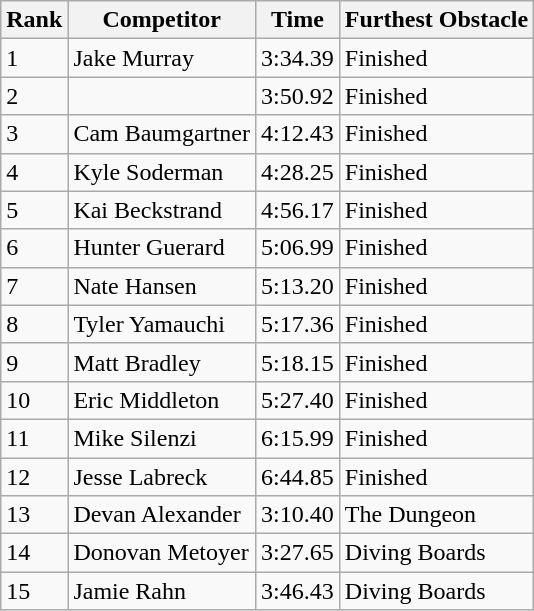<table class="wikitable sortable mw-collapsible">
<tr>
<th>Rank</th>
<th>Competitor</th>
<th>Time</th>
<th>Furthest Obstacle</th>
</tr>
<tr>
<td>1</td>
<td>Jake Murray</td>
<td>3:34.39</td>
<td>Finished</td>
</tr>
<tr>
<td>2</td>
<td></td>
<td>3:50.92</td>
<td>Finished</td>
</tr>
<tr>
<td>3</td>
<td>Cam Baumgartner</td>
<td>4:12.43</td>
<td>Finished</td>
</tr>
<tr>
<td>4</td>
<td>Kyle Soderman</td>
<td>4:28.25</td>
<td>Finished</td>
</tr>
<tr>
<td>5</td>
<td>Kai Beckstrand</td>
<td>4:56.17</td>
<td>Finished</td>
</tr>
<tr>
<td>6</td>
<td>Hunter Guerard</td>
<td>5:06.99</td>
<td>Finished</td>
</tr>
<tr>
<td>7</td>
<td>Nate Hansen</td>
<td>5:13.20</td>
<td>Finished</td>
</tr>
<tr>
<td>8</td>
<td>Tyler Yamauchi</td>
<td>5:17.36</td>
<td>Finished</td>
</tr>
<tr>
<td>9</td>
<td>Matt Bradley</td>
<td>5:18.15</td>
<td>Finished</td>
</tr>
<tr>
<td>10</td>
<td>Eric Middleton</td>
<td>5:27.40</td>
<td>Finished</td>
</tr>
<tr>
<td>11</td>
<td>Mike Silenzi</td>
<td>6:15.99</td>
<td>Finished</td>
</tr>
<tr>
<td>12</td>
<td>Jesse Labreck</td>
<td>6:44.85</td>
<td>Finished</td>
</tr>
<tr>
<td>13</td>
<td>Devan Alexander</td>
<td>3:10.40</td>
<td>The Dungeon</td>
</tr>
<tr>
<td>14</td>
<td>Donovan Metoyer</td>
<td>3:27.65</td>
<td>Diving Boards</td>
</tr>
<tr>
<td>15</td>
<td>Jamie Rahn</td>
<td>3:46.43</td>
<td>Diving Boards</td>
</tr>
</table>
